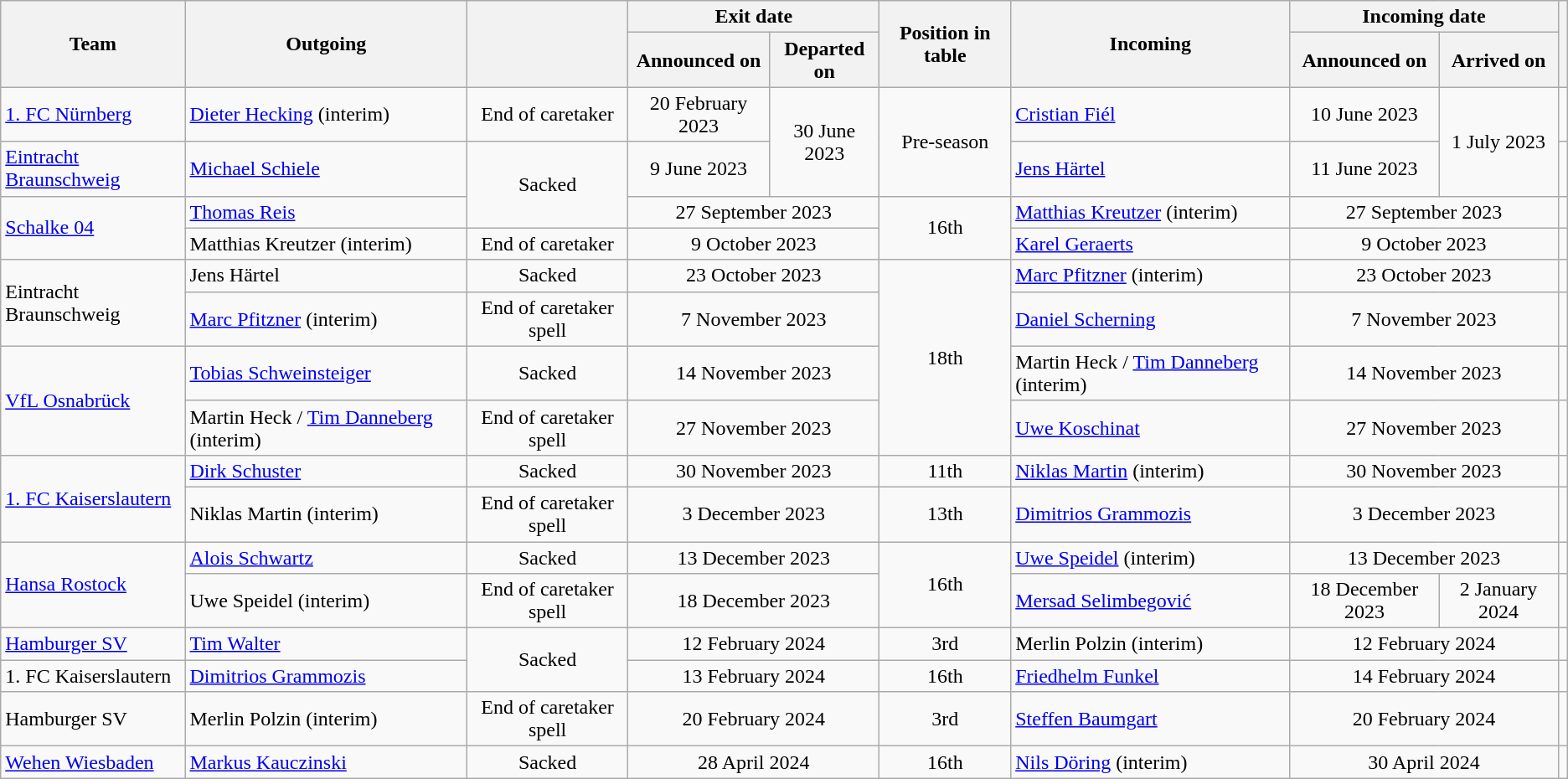<table class="wikitable" style="text-align:center">
<tr>
<th rowspan="2">Team</th>
<th rowspan="2">Outgoing</th>
<th rowspan="2"></th>
<th colspan="2">Exit date</th>
<th rowspan="2">Position in table</th>
<th rowspan="2">Incoming</th>
<th colspan="2">Incoming date</th>
<th rowspan="2"></th>
</tr>
<tr>
<th>Announced on</th>
<th>Departed on</th>
<th>Announced on</th>
<th>Arrived on</th>
</tr>
<tr>
<td align="left"><a href='#'>1. FC Nürnberg</a></td>
<td align="left"> <a href='#'>Dieter Hecking</a> (interim)</td>
<td>End of caretaker</td>
<td>20 February 2023</td>
<td rowspan=2>30 June 2023</td>
<td rowspan=2>Pre-season</td>
<td align="left"> <a href='#'>Cristian Fiél</a></td>
<td>10 June 2023</td>
<td rowspan=2>1 July 2023</td>
<td></td>
</tr>
<tr>
<td align="left"><a href='#'>Eintracht Braunschweig</a></td>
<td align="left"> <a href='#'>Michael Schiele</a></td>
<td rowspan=2>Sacked</td>
<td>9 June 2023</td>
<td align="left"> <a href='#'>Jens Härtel</a></td>
<td>11 June 2023</td>
<td></td>
</tr>
<tr>
<td align="left" rowspan=2><a href='#'>Schalke 04</a></td>
<td align="left"> <a href='#'>Thomas Reis</a></td>
<td colspan=2>27 September 2023</td>
<td rowspan=2>16th</td>
<td align="left"> <a href='#'>Matthias Kreutzer</a> (interim)</td>
<td colspan=2>27 September 2023</td>
<td></td>
</tr>
<tr>
<td align="left"> Matthias Kreutzer (interim)</td>
<td>End of caretaker</td>
<td colspan=2>9 October 2023</td>
<td align="left"> <a href='#'>Karel Geraerts</a></td>
<td colspan=2>9 October 2023</td>
<td></td>
</tr>
<tr>
<td align="left" rowspan=2>Eintracht Braunschweig</td>
<td align="left"> Jens Härtel</td>
<td>Sacked</td>
<td colspan=2>23 October 2023</td>
<td rowspan=4>18th</td>
<td align="left"> <a href='#'>Marc Pfitzner</a> (interim)</td>
<td colspan=2>23 October 2023</td>
<td></td>
</tr>
<tr>
<td align="left"> <a href='#'>Marc Pfitzner</a> (interim)</td>
<td>End of caretaker spell</td>
<td colspan=2>7 November 2023</td>
<td align="left"> <a href='#'>Daniel Scherning</a></td>
<td colspan=2>7 November 2023</td>
<td></td>
</tr>
<tr>
<td align="left" rowspan=2><a href='#'>VfL Osnabrück</a></td>
<td align="left"> <a href='#'>Tobias Schweinsteiger</a></td>
<td>Sacked</td>
<td colspan=2>14 November 2023</td>
<td align="left"> Martin Heck /  <a href='#'>Tim Danneberg</a> (interim)</td>
<td colspan=2>14 November 2023</td>
<td></td>
</tr>
<tr>
<td align="left"> Martin Heck / <a href='#'>Tim Danneberg</a> (interim)</td>
<td>End of caretaker spell</td>
<td colspan=2>27 November 2023</td>
<td align="left"> <a href='#'>Uwe Koschinat</a></td>
<td colspan=2>27 November 2023</td>
<td></td>
</tr>
<tr>
<td align="left" rowspan=2><a href='#'>1. FC Kaiserslautern</a></td>
<td align="left"> <a href='#'>Dirk Schuster</a></td>
<td>Sacked</td>
<td colspan=2>30 November 2023</td>
<td>11th</td>
<td align="left"> <a href='#'>Niklas Martin</a> (interim)</td>
<td colspan=2>30 November 2023</td>
<td></td>
</tr>
<tr>
<td align="left"> Niklas Martin (interim)</td>
<td>End of caretaker spell</td>
<td colspan=2>3 December 2023</td>
<td>13th</td>
<td align="left"> <a href='#'>Dimitrios Grammozis</a></td>
<td colspan=2>3 December 2023</td>
<td></td>
</tr>
<tr>
<td align="left" rowspan=2><a href='#'>Hansa Rostock</a></td>
<td align="left"> <a href='#'>Alois Schwartz</a></td>
<td>Sacked</td>
<td colspan=2>13 December 2023</td>
<td rowspan=2>16th</td>
<td align="left"> <a href='#'>Uwe Speidel</a> (interim)</td>
<td colspan=2>13 December 2023</td>
<td></td>
</tr>
<tr>
<td align="left"> Uwe Speidel (interim)</td>
<td>End of caretaker spell</td>
<td colspan=2>18 December 2023</td>
<td align="left"> <a href='#'>Mersad Selimbegović</a></td>
<td>18 December 2023</td>
<td>2 January 2024</td>
<td></td>
</tr>
<tr>
<td align="left"><a href='#'>Hamburger SV</a></td>
<td align="left"> <a href='#'>Tim Walter</a></td>
<td rowspan=2>Sacked</td>
<td colspan=2>12 February 2024</td>
<td>3rd</td>
<td align="left"> Merlin Polzin (interim)</td>
<td colspan=2>12 February 2024</td>
<td></td>
</tr>
<tr>
<td align="left">1. FC Kaiserslautern</td>
<td align="left"> <a href='#'>Dimitrios Grammozis</a></td>
<td colspan=2>13 February 2024</td>
<td>16th</td>
<td align="left"> <a href='#'>Friedhelm Funkel</a></td>
<td colspan=2>14 February 2024</td>
<td></td>
</tr>
<tr>
<td align="left">Hamburger SV</td>
<td align="left"> Merlin Polzin (interim)</td>
<td>End of caretaker spell</td>
<td colspan=2>20 February 2024</td>
<td>3rd</td>
<td align="left"> <a href='#'>Steffen Baumgart</a></td>
<td colspan=2>20 February 2024</td>
<td></td>
</tr>
<tr>
<td align="left"><a href='#'>Wehen Wiesbaden</a></td>
<td align="left"> <a href='#'>Markus Kauczinski</a></td>
<td>Sacked</td>
<td colspan=2>28 April 2024</td>
<td>16th</td>
<td align="left"> <a href='#'>Nils Döring</a> (interim)</td>
<td colspan=2>30 April 2024</td>
<td></td>
</tr>
</table>
